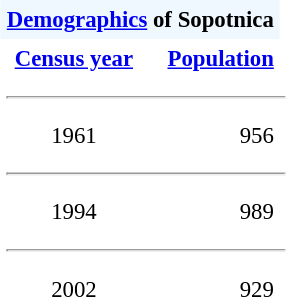<table class="toccolours" align="Center" cellpadding="4" cellspacing="0" style="margin:0 0 1em 1em; font-size: 95%;">
<tr>
<th colspan=2 bgcolor="#F0F8FF" align="center"><a href='#'>Demographics</a> of <strong>Sopotnica</strong></th>
<th></th>
</tr>
<tr>
<th align="center"><a href='#'>Census year</a></th>
<th align="right"><a href='#'>Population</a></th>
</tr>
<tr>
<td colspan=3><hr></td>
</tr>
<tr>
<td align="center">1961</td>
<td align="right">956</td>
</tr>
<tr>
<td colspan=3><hr></td>
</tr>
<tr>
<td align="center">1994</td>
<td align="right">989</td>
</tr>
<tr>
<td colspan=3><hr></td>
</tr>
<tr>
<td align="center">2002</td>
<td align="right">929</td>
</tr>
</table>
